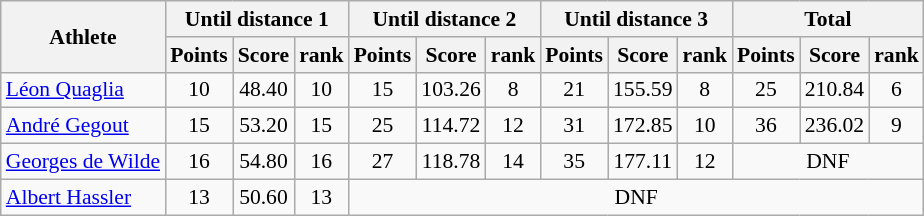<table class="wikitable" border="1" style="font-size:90%">
<tr>
<th rowspan=2>Athlete</th>
<th colspan=3>Until distance 1</th>
<th colspan=3>Until distance 2</th>
<th colspan=3>Until distance 3</th>
<th colspan=3>Total</th>
</tr>
<tr>
<th>Points</th>
<th>Score</th>
<th>rank</th>
<th>Points</th>
<th>Score</th>
<th>rank</th>
<th>Points</th>
<th>Score</th>
<th>rank</th>
<th>Points</th>
<th>Score</th>
<th>rank</th>
</tr>
<tr>
<td><a href='#'>Léon Quaglia</a></td>
<td align=center>10</td>
<td align=center>48.40</td>
<td align=center>10</td>
<td align=center>15</td>
<td align=center>103.26</td>
<td align=center>8</td>
<td align=center>21</td>
<td align=center>155.59</td>
<td align=center>8</td>
<td align=center>25</td>
<td align=center>210.84</td>
<td align=center>6</td>
</tr>
<tr>
<td><a href='#'>André Gegout</a></td>
<td align=center>15</td>
<td align=center>53.20</td>
<td align=center>15</td>
<td align=center>25</td>
<td align=center>114.72</td>
<td align=center>12</td>
<td align=center>31</td>
<td align=center>172.85</td>
<td align=center>10</td>
<td align=center>36</td>
<td align=center>236.02</td>
<td align=center>9</td>
</tr>
<tr>
<td><a href='#'>Georges de Wilde</a></td>
<td align=center>16</td>
<td align=center>54.80</td>
<td align=center>16</td>
<td align=center>27</td>
<td align=center>118.78</td>
<td align=center>14</td>
<td align=center>35</td>
<td align=center>177.11</td>
<td align=center>12</td>
<td colspan=3 align=center>DNF</td>
</tr>
<tr>
<td><a href='#'>Albert Hassler</a></td>
<td align=center>13</td>
<td align=center>50.60</td>
<td align=center>13</td>
<td colspan=9 align=center>DNF</td>
</tr>
</table>
